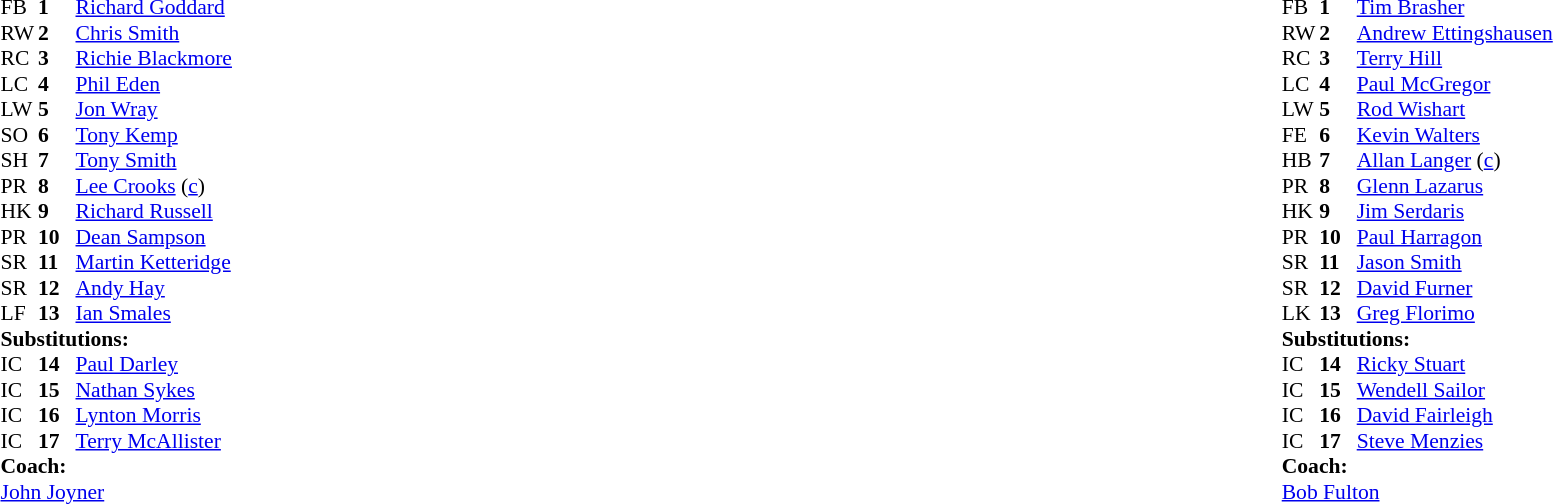<table width="100%">
<tr>
<td valign="top" width="50%"><br><table style="font-size: 90%" cellspacing="0" cellpadding="0">
<tr>
<th width="25"></th>
<th width="25"></th>
</tr>
<tr>
<td>FB</td>
<td><strong>1</strong></td>
<td><a href='#'>Richard Goddard</a></td>
</tr>
<tr>
<td>RW</td>
<td><strong>2</strong></td>
<td><a href='#'>Chris Smith</a></td>
</tr>
<tr>
<td>RC</td>
<td><strong>3</strong></td>
<td><a href='#'>Richie Blackmore</a></td>
</tr>
<tr>
<td>LC</td>
<td><strong>4</strong></td>
<td><a href='#'>Phil Eden</a></td>
</tr>
<tr>
<td>LW</td>
<td><strong>5</strong></td>
<td><a href='#'>Jon Wray</a></td>
</tr>
<tr>
<td>SO</td>
<td><strong>6</strong></td>
<td><a href='#'>Tony Kemp</a></td>
</tr>
<tr>
<td>SH</td>
<td><strong>7</strong></td>
<td><a href='#'>Tony Smith</a></td>
</tr>
<tr>
<td>PR</td>
<td><strong>8</strong></td>
<td><a href='#'>Lee Crooks</a> (<a href='#'>c</a>)</td>
</tr>
<tr>
<td>HK</td>
<td><strong>9</strong></td>
<td><a href='#'>Richard Russell</a></td>
</tr>
<tr>
<td>PR</td>
<td><strong>10</strong></td>
<td><a href='#'>Dean Sampson</a></td>
</tr>
<tr>
<td>SR</td>
<td><strong>11</strong></td>
<td><a href='#'>Martin Ketteridge</a></td>
</tr>
<tr>
<td>SR</td>
<td><strong>12</strong></td>
<td><a href='#'>Andy Hay</a></td>
</tr>
<tr>
<td>LF</td>
<td><strong>13</strong></td>
<td><a href='#'>Ian Smales</a></td>
</tr>
<tr>
<td colspan=3><strong>Substitutions:</strong></td>
</tr>
<tr>
<td>IC</td>
<td><strong>14</strong></td>
<td><a href='#'>Paul Darley</a></td>
</tr>
<tr>
<td>IC</td>
<td><strong>15</strong></td>
<td><a href='#'>Nathan Sykes</a></td>
</tr>
<tr>
<td>IC</td>
<td><strong>16</strong></td>
<td><a href='#'>Lynton Morris</a></td>
</tr>
<tr>
<td>IC</td>
<td><strong>17</strong></td>
<td><a href='#'>Terry McAllister</a></td>
</tr>
<tr>
<td colspan=3><strong>Coach:</strong></td>
</tr>
<tr>
<td colspan="4"> <a href='#'>John Joyner</a></td>
</tr>
</table>
</td>
<td valign="top" width="50%"><br><table style="font-size: 90%" cellspacing="0" cellpadding="0" align="center">
<tr>
<th width="25"></th>
<th width="25"></th>
</tr>
<tr>
<td>FB</td>
<td><strong>1</strong></td>
<td><a href='#'>Tim Brasher</a></td>
</tr>
<tr>
<td>RW</td>
<td><strong>2</strong></td>
<td><a href='#'>Andrew Ettingshausen</a></td>
</tr>
<tr>
<td>RC</td>
<td><strong>3</strong></td>
<td><a href='#'>Terry Hill</a></td>
</tr>
<tr>
<td>LC</td>
<td><strong>4</strong></td>
<td><a href='#'>Paul McGregor</a></td>
</tr>
<tr>
<td>LW</td>
<td><strong>5</strong></td>
<td><a href='#'>Rod Wishart</a></td>
</tr>
<tr>
<td>FE</td>
<td><strong>6</strong></td>
<td><a href='#'>Kevin Walters</a></td>
</tr>
<tr>
<td>HB</td>
<td><strong>7</strong></td>
<td><a href='#'>Allan Langer</a> (<a href='#'>c</a>)</td>
</tr>
<tr>
<td>PR</td>
<td><strong>8</strong></td>
<td><a href='#'>Glenn Lazarus</a></td>
</tr>
<tr>
<td>HK</td>
<td><strong>9</strong></td>
<td><a href='#'>Jim Serdaris</a></td>
</tr>
<tr>
<td>PR</td>
<td><strong>10</strong></td>
<td><a href='#'>Paul Harragon</a></td>
</tr>
<tr>
<td>SR</td>
<td><strong>11</strong></td>
<td><a href='#'>Jason Smith</a></td>
</tr>
<tr>
<td>SR</td>
<td><strong>12</strong></td>
<td><a href='#'>David Furner</a></td>
</tr>
<tr>
<td>LK</td>
<td><strong>13</strong></td>
<td><a href='#'>Greg Florimo</a></td>
</tr>
<tr>
<td colspan=3><strong>Substitutions:</strong></td>
</tr>
<tr>
<td>IC</td>
<td><strong>14</strong></td>
<td><a href='#'>Ricky Stuart</a></td>
</tr>
<tr>
<td>IC</td>
<td><strong>15</strong></td>
<td><a href='#'>Wendell Sailor</a></td>
</tr>
<tr>
<td>IC</td>
<td><strong>16</strong></td>
<td><a href='#'>David Fairleigh</a></td>
</tr>
<tr>
<td>IC</td>
<td><strong>17</strong></td>
<td><a href='#'>Steve Menzies</a></td>
</tr>
<tr>
<td colspan=3><strong>Coach:</strong></td>
</tr>
<tr>
<td colspan="4"> <a href='#'>Bob Fulton</a></td>
</tr>
</table>
</td>
</tr>
</table>
